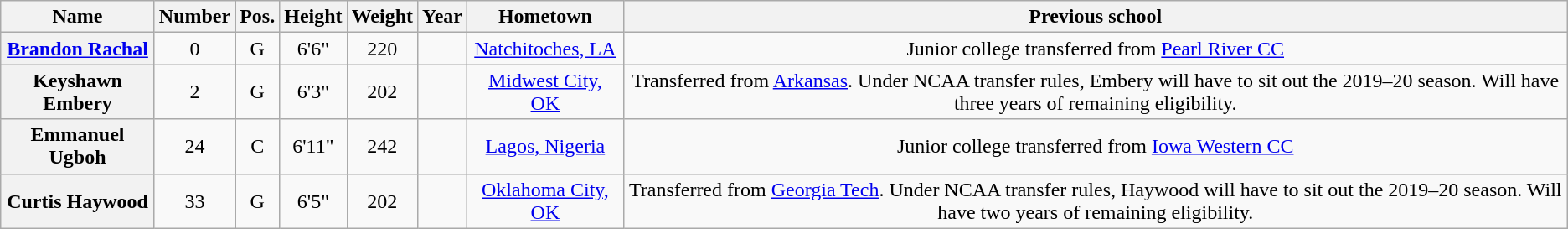<table class="wikitable sortable" style="text-align:center;">
<tr>
<th scope="col">Name</th>
<th scope="col">Number</th>
<th scope="col">Pos.</th>
<th scope="col">Height</th>
<th scope="col">Weight</th>
<th scope="col">Year</th>
<th scope="col">Hometown</th>
<th scope="col" class="unsortable">Previous school</th>
</tr>
<tr>
<th scope="row"><a href='#'>Brandon Rachal</a></th>
<td>0</td>
<td>G</td>
<td>6'6"</td>
<td>220</td>
<td></td>
<td><a href='#'>Natchitoches, LA</a></td>
<td>Junior college transferred from <a href='#'>Pearl River CC</a></td>
</tr>
<tr>
<th scope="row">Keyshawn Embery</th>
<td>2</td>
<td>G</td>
<td>6'3"</td>
<td>202</td>
<td></td>
<td><a href='#'>Midwest City, OK</a></td>
<td>Transferred from <a href='#'>Arkansas</a>. Under NCAA transfer rules, Embery will have to sit out the 2019–20 season. Will have three years of remaining eligibility.</td>
</tr>
<tr>
<th scope="row">Emmanuel Ugboh</th>
<td>24</td>
<td>C</td>
<td>6'11"</td>
<td>242</td>
<td></td>
<td><a href='#'>Lagos, Nigeria</a></td>
<td>Junior college transferred from <a href='#'>Iowa Western CC</a></td>
</tr>
<tr>
<th scope="row">Curtis Haywood</th>
<td>33</td>
<td>G</td>
<td>6'5"</td>
<td>202</td>
<td></td>
<td><a href='#'>Oklahoma City, OK</a></td>
<td>Transferred from <a href='#'>Georgia Tech</a>. Under NCAA transfer rules, Haywood will have to sit out the 2019–20 season. Will have two years of remaining eligibility.</td>
</tr>
</table>
